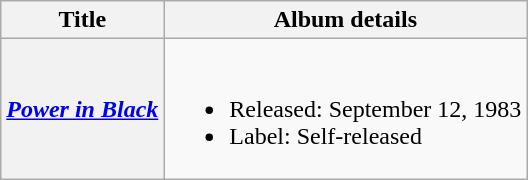<table class="wikitable plainrowheaders">
<tr>
<th scope="col">Title</th>
<th scope="col">Album details</th>
</tr>
<tr>
<th scope="row"><em><a href='#'>Power in Black</a></em></th>
<td><br><ul><li>Released: September 12, 1983</li><li>Label: Self-released</li></ul></td>
</tr>
</table>
